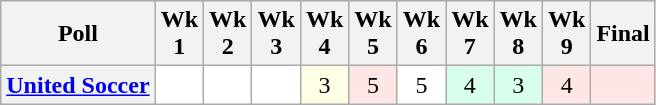<table class="wikitable" style="white-space:nowrap;text-align:center;">
<tr>
<th>Poll</th>
<th>Wk<br>1</th>
<th>Wk<br>2</th>
<th>Wk<br>3</th>
<th>Wk<br>4</th>
<th>Wk<br>5</th>
<th>Wk<br>6</th>
<th>Wk<br>7</th>
<th>Wk<br>8</th>
<th>Wk<br>9</th>
<th>Final<br></th>
</tr>
<tr>
<th><a href='#'>United Soccer</a></th>
<td style="background:#FFFFFF;"></td>
<td style="background:#FFFFFF;"></td>
<td style="background:#FFFFFF;"></td>
<td style="background:#FFFFE6;">3</td>
<td style="background:#FFE6E6;">5</td>
<td style="background:#FFFFFF;">5</td>
<td style="background:#D8FFEB;">4</td>
<td style="background:#D8FFEB;">3</td>
<td style="background:#FFE6E6;">4</td>
<td style="background:#FFE6E6;"></td>
</tr>
</table>
